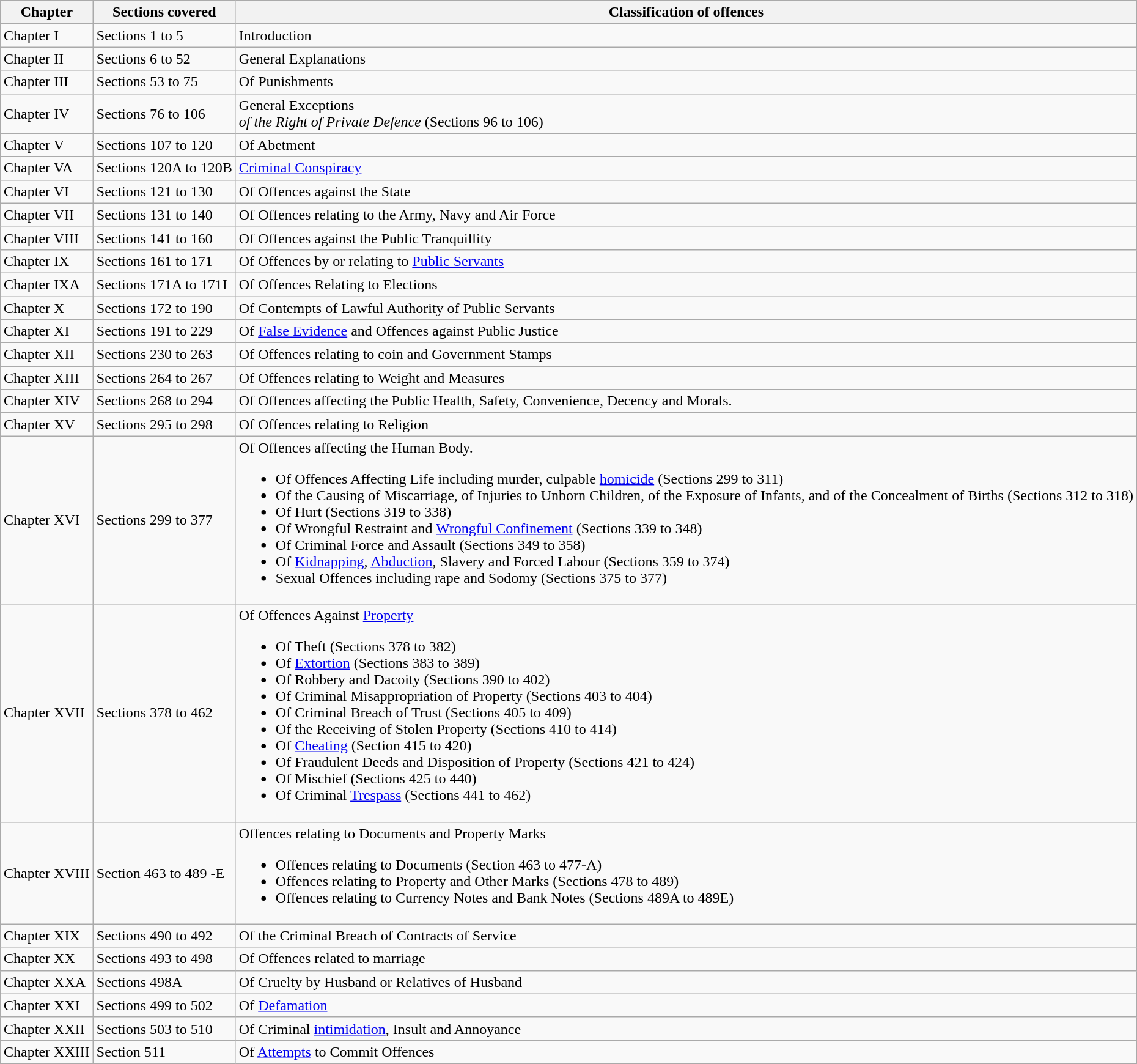<table class="wikitable" style="margin:auto;">
<tr>
<th>Chapter</th>
<th>Sections covered</th>
<th>Classification of offences</th>
</tr>
<tr>
<td>Chapter I</td>
<td>Sections 1 to 5</td>
<td>Introduction</td>
</tr>
<tr>
<td>Chapter II</td>
<td>Sections 6 to 52</td>
<td>General Explanations</td>
</tr>
<tr>
<td>Chapter III</td>
<td>Sections 53 to 75</td>
<td>Of Punishments</td>
</tr>
<tr>
<td>Chapter IV</td>
<td>Sections 76 to 106</td>
<td>General Exceptions<br><em>of the Right of Private Defence</em> (Sections 96 to 106)</td>
</tr>
<tr>
<td>Chapter V</td>
<td>Sections 107 to 120</td>
<td>Of Abetment</td>
</tr>
<tr>
<td>Chapter VA</td>
<td>Sections 120A to 120B</td>
<td><a href='#'>Criminal Conspiracy</a></td>
</tr>
<tr>
<td>Chapter VI</td>
<td>Sections 121 to 130</td>
<td>Of Offences against the State</td>
</tr>
<tr>
<td>Chapter VII</td>
<td>Sections 131 to 140</td>
<td>Of Offences relating to the Army, Navy and Air Force</td>
</tr>
<tr>
<td>Chapter VIII</td>
<td>Sections 141 to 160</td>
<td>Of Offences against the Public Tranquillity</td>
</tr>
<tr>
<td>Chapter IX</td>
<td>Sections 161 to 171</td>
<td>Of Offences by or relating to <a href='#'>Public Servants</a></td>
</tr>
<tr>
<td>Chapter IXA</td>
<td>Sections 171A to 171I</td>
<td>Of Offences Relating to Elections</td>
</tr>
<tr>
<td>Chapter X</td>
<td>Sections 172 to 190</td>
<td>Of Contempts of Lawful Authority of Public Servants</td>
</tr>
<tr>
<td>Chapter XI</td>
<td>Sections 191 to 229</td>
<td>Of <a href='#'>False Evidence</a> and Offences against Public Justice</td>
</tr>
<tr>
<td>Chapter XII</td>
<td>Sections 230 to 263</td>
<td>Of Offences relating to coin and Government Stamps</td>
</tr>
<tr>
<td>Chapter XIII</td>
<td>Sections 264 to 267</td>
<td>Of Offences relating to Weight and Measures</td>
</tr>
<tr>
<td>Chapter XIV</td>
<td>Sections 268 to 294</td>
<td>Of Offences affecting the Public Health, Safety, Convenience, Decency and Morals.</td>
</tr>
<tr>
<td>Chapter XV</td>
<td>Sections 295 to 298</td>
<td>Of Offences relating to Religion</td>
</tr>
<tr>
<td>Chapter XVI</td>
<td>Sections 299 to 377</td>
<td>Of Offences affecting the Human Body.<br><ul><li>Of Offences Affecting Life including murder, culpable <a href='#'>homicide</a> (Sections 299 to 311)</li><li>Of the Causing of Miscarriage, of Injuries to Unborn Children, of the Exposure of Infants, and of the Concealment of Births (Sections 312 to 318)</li><li>Of Hurt (Sections 319 to 338)</li><li>Of Wrongful Restraint and <a href='#'>Wrongful Confinement</a> (Sections 339 to 348)</li><li>Of Criminal Force and Assault (Sections 349 to 358)</li><li>Of <a href='#'>Kidnapping</a>, <a href='#'>Abduction</a>, Slavery and Forced Labour (Sections 359 to 374)</li><li>Sexual Offences including rape and Sodomy (Sections 375 to 377)</li></ul></td>
</tr>
<tr>
<td>Chapter XVII</td>
<td>Sections 378 to 462</td>
<td>Of Offences Against <a href='#'>Property</a><br><ul><li>Of Theft (Sections 378 to 382)</li><li>Of <a href='#'>Extortion</a> (Sections 383 to 389)</li><li>Of Robbery and Dacoity (Sections 390 to 402)</li><li>Of Criminal Misappropriation of Property (Sections 403 to 404)</li><li>Of Criminal Breach of Trust (Sections 405 to 409)</li><li>Of the Receiving of Stolen Property (Sections 410 to 414)</li><li>Of <a href='#'>Cheating</a> (Section 415 to 420)</li><li>Of Fraudulent Deeds and Disposition of Property (Sections 421 to 424)</li><li>Of Mischief (Sections 425 to 440)</li><li>Of Criminal <a href='#'>Trespass</a> (Sections 441 to 462)</li></ul></td>
</tr>
<tr>
<td>Chapter XVIII</td>
<td>Section 463 to 489 -E</td>
<td>Offences relating to Documents and Property Marks<br><ul><li>Offences relating to Documents (Section 463 to 477-A)</li><li>Offences relating to Property and Other Marks (Sections 478 to 489)</li><li>Offences relating to Currency Notes and Bank Notes (Sections 489A to 489E)</li></ul></td>
</tr>
<tr>
<td>Chapter XIX</td>
<td>Sections 490 to 492</td>
<td>Of the Criminal Breach of Contracts of Service</td>
</tr>
<tr>
<td>Chapter XX</td>
<td>Sections 493 to 498</td>
<td>Of Offences related to marriage</td>
</tr>
<tr>
<td>Chapter XXA</td>
<td>Sections 498A</td>
<td>Of Cruelty by Husband or Relatives of Husband</td>
</tr>
<tr>
<td>Chapter XXI</td>
<td>Sections 499 to 502</td>
<td>Of <a href='#'>Defamation</a></td>
</tr>
<tr>
<td>Chapter XXII</td>
<td>Sections 503 to 510</td>
<td>Of Criminal <a href='#'>intimidation</a>, Insult and Annoyance</td>
</tr>
<tr>
<td>Chapter XXIII</td>
<td>Section 511</td>
<td>Of <a href='#'>Attempts</a> to Commit Offences</td>
</tr>
</table>
